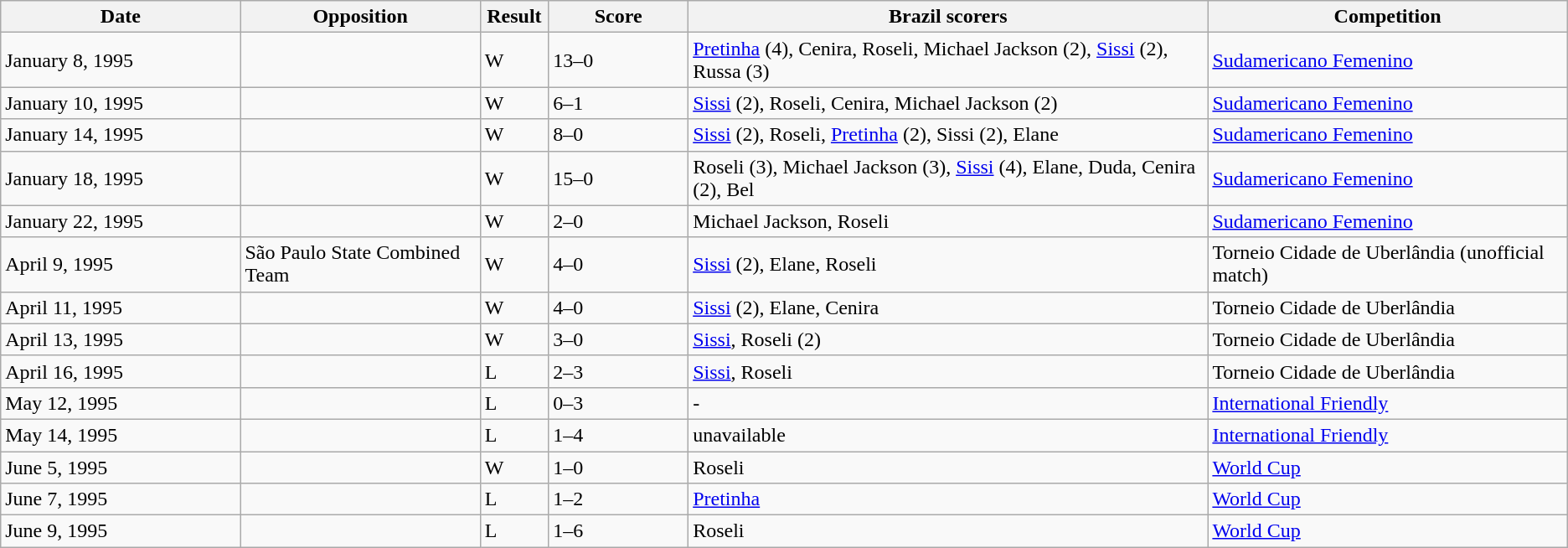<table class="wikitable" style="text-align: left;">
<tr>
<th width=12%>Date</th>
<th width=12%>Opposition</th>
<th width=1%>Result</th>
<th width=7%>Score</th>
<th width=26%>Brazil scorers</th>
<th width=18%>Competition</th>
</tr>
<tr>
<td>January 8, 1995</td>
<td></td>
<td>W</td>
<td>13–0</td>
<td><a href='#'>Pretinha</a> (4), Cenira, Roseli, Michael Jackson (2), <a href='#'>Sissi</a> (2), Russa (3)</td>
<td><a href='#'>Sudamericano Femenino</a></td>
</tr>
<tr>
<td>January 10, 1995</td>
<td></td>
<td>W</td>
<td>6–1</td>
<td><a href='#'>Sissi</a> (2), Roseli, Cenira, Michael Jackson (2)</td>
<td><a href='#'>Sudamericano Femenino</a></td>
</tr>
<tr>
<td>January 14, 1995</td>
<td></td>
<td>W</td>
<td>8–0</td>
<td><a href='#'>Sissi</a> (2), Roseli, <a href='#'>Pretinha</a> (2), Sissi (2), Elane</td>
<td><a href='#'>Sudamericano Femenino</a></td>
</tr>
<tr>
<td>January 18, 1995</td>
<td></td>
<td>W</td>
<td>15–0</td>
<td>Roseli (3), Michael Jackson (3), <a href='#'>Sissi</a> (4), Elane, Duda, Cenira (2), Bel</td>
<td><a href='#'>Sudamericano Femenino</a></td>
</tr>
<tr>
<td>January 22, 1995</td>
<td></td>
<td>W</td>
<td>2–0</td>
<td>Michael Jackson, Roseli</td>
<td><a href='#'>Sudamericano Femenino</a></td>
</tr>
<tr>
<td>April 9, 1995</td>
<td> São Paulo State Combined Team</td>
<td>W</td>
<td>4–0</td>
<td><a href='#'>Sissi</a> (2), Elane, Roseli</td>
<td>Torneio Cidade de Uberlândia (unofficial match)</td>
</tr>
<tr>
<td>April 11, 1995</td>
<td></td>
<td>W</td>
<td>4–0</td>
<td><a href='#'>Sissi</a> (2), Elane, Cenira</td>
<td>Torneio Cidade de Uberlândia</td>
</tr>
<tr>
<td>April 13, 1995</td>
<td></td>
<td>W</td>
<td>3–0</td>
<td><a href='#'>Sissi</a>, Roseli (2)</td>
<td>Torneio Cidade de Uberlândia</td>
</tr>
<tr>
<td>April 16, 1995</td>
<td></td>
<td>L</td>
<td>2–3</td>
<td><a href='#'>Sissi</a>, Roseli</td>
<td>Torneio Cidade de Uberlândia</td>
</tr>
<tr>
<td>May 12, 1995</td>
<td></td>
<td>L</td>
<td>0–3</td>
<td>-</td>
<td><a href='#'>International Friendly</a></td>
</tr>
<tr>
<td>May 14, 1995</td>
<td></td>
<td>L</td>
<td>1–4</td>
<td>unavailable</td>
<td><a href='#'>International Friendly</a></td>
</tr>
<tr>
<td>June 5, 1995</td>
<td></td>
<td>W</td>
<td>1–0</td>
<td>Roseli</td>
<td><a href='#'>World Cup</a></td>
</tr>
<tr>
<td>June 7, 1995</td>
<td></td>
<td>L</td>
<td>1–2</td>
<td><a href='#'>Pretinha</a></td>
<td><a href='#'>World Cup</a></td>
</tr>
<tr>
<td>June 9, 1995</td>
<td></td>
<td>L</td>
<td>1–6</td>
<td>Roseli</td>
<td><a href='#'>World Cup</a></td>
</tr>
</table>
